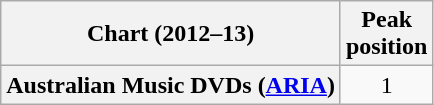<table class="wikitable plainrowheaders">
<tr>
<th scope="col">Chart (2012–13)</th>
<th scope="col">Peak<br>position</th>
</tr>
<tr>
<th scope="row">Australian Music DVDs (<a href='#'>ARIA</a>)</th>
<td style="text-align:center;">1</td>
</tr>
</table>
